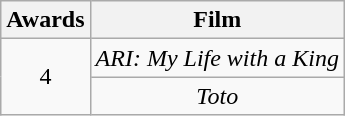<table class="wikitable" style="text-align:center">
<tr>
<th scope="col">Awards</th>
<th scope="col">Film</th>
</tr>
<tr>
<td rowspan=2>4</td>
<td><em>ARI: My Life with a King</em></td>
</tr>
<tr>
<td><em>Toto</em></td>
</tr>
</table>
